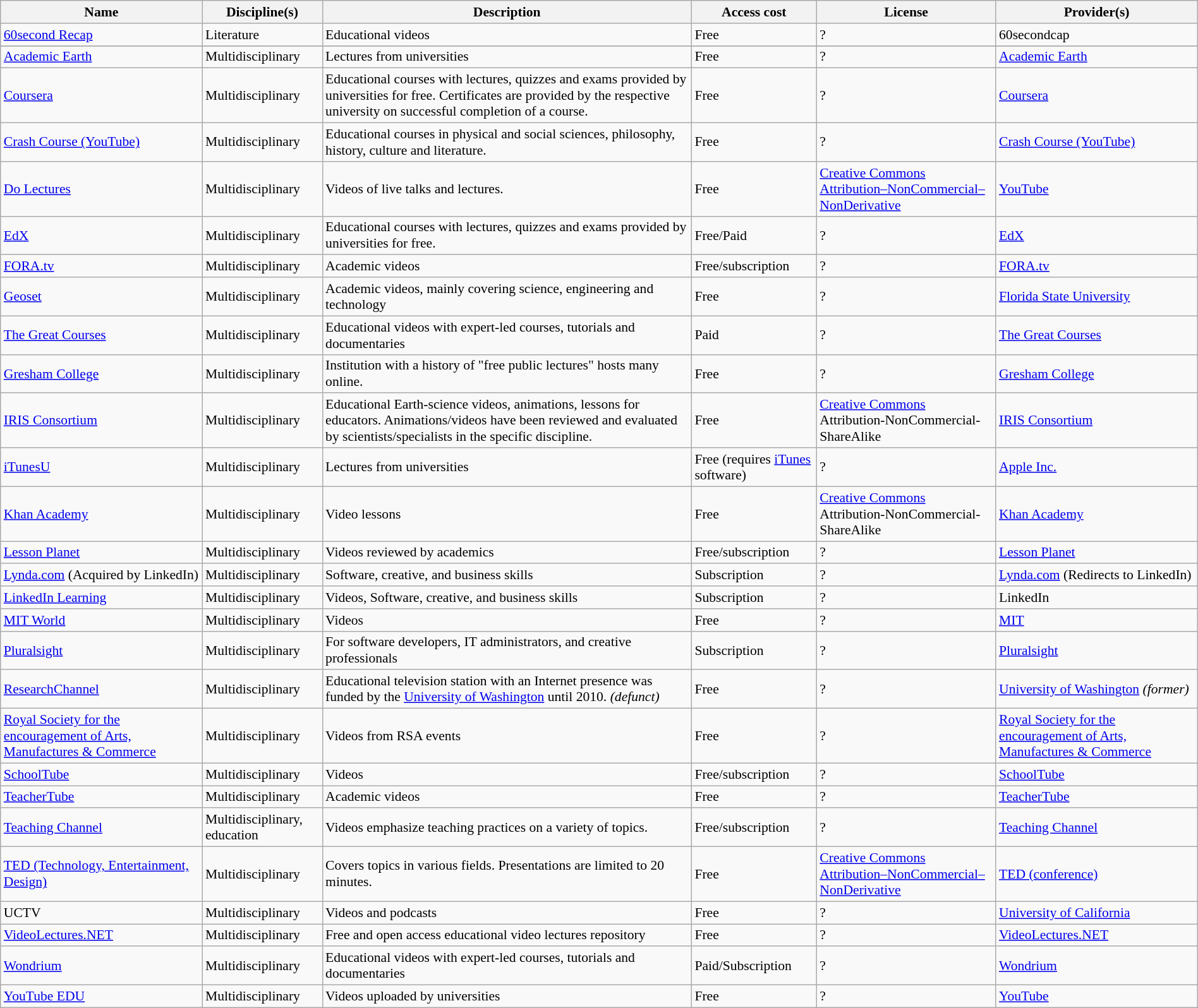<table class="wikitable sortable" style="font-size: 90%; width: 100%">
<tr>
<th>Name</th>
<th>Discipline(s)</th>
<th>Description</th>
<th>Access cost</th>
<th>License</th>
<th>Provider(s)</th>
</tr>
<tr>
<td><a href='#'>60second Recap</a></td>
<td>Literature</td>
<td>Educational videos</td>
<td>Free</td>
<td>?</td>
<td>60secondcap</td>
</tr>
<tr>
</tr>
<tr>
<td><a href='#'>Academic Earth</a></td>
<td>Multidisciplinary</td>
<td>Lectures from universities</td>
<td>Free</td>
<td>?</td>
<td><a href='#'>Academic Earth</a></td>
</tr>
<tr>
<td><a href='#'>Coursera</a></td>
<td>Multidisciplinary</td>
<td>Educational courses with lectures, quizzes and exams provided by universities for free. Certificates are provided by the respective university on successful completion of a course.</td>
<td>Free</td>
<td>?</td>
<td><a href='#'>Coursera</a></td>
</tr>
<tr>
<td><a href='#'>Crash Course (YouTube)</a></td>
<td>Multidisciplinary</td>
<td>Educational courses in physical and social sciences, philosophy, history, culture and literature.</td>
<td>Free</td>
<td>?</td>
<td><a href='#'>Crash Course (YouTube)</a></td>
</tr>
<tr>
<td><a href='#'>Do Lectures</a></td>
<td>Multidisciplinary</td>
<td>Videos of live talks and lectures.</td>
<td>Free</td>
<td><a href='#'>Creative Commons Attribution–NonCommercial–NonDerivative</a></td>
<td><a href='#'>YouTube</a></td>
</tr>
<tr>
<td><a href='#'>EdX</a></td>
<td>Multidisciplinary</td>
<td>Educational courses with lectures, quizzes and exams provided by universities for free.</td>
<td>Free/Paid</td>
<td>?</td>
<td><a href='#'>EdX</a></td>
</tr>
<tr>
<td><a href='#'>FORA.tv</a></td>
<td>Multidisciplinary</td>
<td>Academic videos</td>
<td>Free/subscription</td>
<td>?</td>
<td><a href='#'>FORA.tv</a></td>
</tr>
<tr>
<td><a href='#'>Geoset</a></td>
<td>Multidisciplinary</td>
<td>Academic videos, mainly covering science, engineering and technology</td>
<td>Free</td>
<td>?</td>
<td><a href='#'>Florida State University</a></td>
</tr>
<tr>
<td><a href='#'>The Great Courses</a></td>
<td>Multidisciplinary</td>
<td>Educational videos with expert-led courses, tutorials and documentaries</td>
<td>Paid</td>
<td>?</td>
<td><a href='#'>The Great Courses</a></td>
</tr>
<tr>
<td><a href='#'>Gresham College</a></td>
<td>Multidisciplinary</td>
<td>Institution with a history of "free public lectures" hosts many online.</td>
<td>Free</td>
<td>?</td>
<td><a href='#'>Gresham College</a></td>
</tr>
<tr>
<td><a href='#'>IRIS Consortium</a></td>
<td>Multidisciplinary</td>
<td>Educational Earth-science videos, animations, lessons for educators. Animations/videos have been reviewed and evaluated by scientists/specialists in the specific discipline.</td>
<td>Free</td>
<td><a href='#'>Creative Commons</a> Attribution-NonCommercial-ShareAlike</td>
<td><a href='#'>IRIS Consortium</a></td>
</tr>
<tr>
<td><a href='#'>iTunesU</a></td>
<td>Multidisciplinary</td>
<td>Lectures from universities</td>
<td>Free (requires <a href='#'>iTunes</a> software)</td>
<td>?</td>
<td><a href='#'>Apple Inc.</a></td>
</tr>
<tr>
<td><a href='#'>Khan Academy</a></td>
<td>Multidisciplinary</td>
<td>Video lessons</td>
<td>Free</td>
<td><a href='#'>Creative Commons</a> Attribution-NonCommercial-ShareAlike</td>
<td><a href='#'>Khan Academy</a></td>
</tr>
<tr>
<td><a href='#'>Lesson Planet</a></td>
<td>Multidisciplinary</td>
<td>Videos reviewed by academics</td>
<td>Free/subscription</td>
<td>?</td>
<td><a href='#'>Lesson Planet</a></td>
</tr>
<tr>
<td><a href='#'>Lynda.com</a> (Acquired by LinkedIn)</td>
<td>Multidisciplinary</td>
<td>Software, creative, and business skills</td>
<td>Subscription</td>
<td>?</td>
<td><a href='#'>Lynda.com</a> (Redirects to LinkedIn)</td>
</tr>
<tr>
<td><a href='#'>LinkedIn Learning</a></td>
<td>Multidisciplinary</td>
<td>Videos, Software, creative, and business skills</td>
<td>Subscription</td>
<td>?</td>
<td>LinkedIn</td>
</tr>
<tr>
<td><a href='#'>MIT World</a></td>
<td>Multidisciplinary</td>
<td>Videos</td>
<td>Free</td>
<td>?</td>
<td><a href='#'>MIT</a></td>
</tr>
<tr>
<td><a href='#'>Pluralsight</a></td>
<td>Multidisciplinary</td>
<td>For software developers, IT administrators, and creative professionals</td>
<td>Subscription</td>
<td>?</td>
<td><a href='#'>Pluralsight</a></td>
</tr>
<tr>
<td><a href='#'>ResearchChannel</a></td>
<td>Multidisciplinary</td>
<td>Educational television station with an Internet presence was funded by the <a href='#'>University of Washington</a> until 2010. <em>(defunct)</em></td>
<td>Free</td>
<td>?</td>
<td><a href='#'>University of Washington</a> <em>(former)</em></td>
</tr>
<tr>
<td><a href='#'>Royal Society for the encouragement of Arts, Manufactures & Commerce</a></td>
<td>Multidisciplinary</td>
<td>Videos from RSA events</td>
<td>Free</td>
<td>?</td>
<td><a href='#'>Royal Society for the encouragement of Arts, Manufactures & Commerce</a></td>
</tr>
<tr>
<td><a href='#'>SchoolTube</a></td>
<td>Multidisciplinary</td>
<td>Videos</td>
<td>Free/subscription</td>
<td>?</td>
<td><a href='#'>SchoolTube</a></td>
</tr>
<tr>
<td><a href='#'>TeacherTube</a></td>
<td>Multidisciplinary</td>
<td>Academic videos</td>
<td>Free</td>
<td>?</td>
<td><a href='#'>TeacherTube</a></td>
</tr>
<tr>
<td><a href='#'>Teaching Channel</a></td>
<td>Multidisciplinary, education</td>
<td>Videos emphasize teaching practices on a variety of topics.</td>
<td>Free/subscription</td>
<td>?</td>
<td><a href='#'>Teaching Channel</a></td>
</tr>
<tr>
<td><a href='#'>TED (Technology, Entertainment, Design)</a></td>
<td>Multidisciplinary</td>
<td>Covers topics in various fields. Presentations are limited to 20 minutes.</td>
<td>Free</td>
<td><a href='#'>Creative Commons Attribution–NonCommercial–NonDerivative</a></td>
<td><a href='#'>TED (conference)</a></td>
</tr>
<tr>
<td>UCTV</td>
<td>Multidisciplinary</td>
<td>Videos and podcasts</td>
<td>Free</td>
<td>?</td>
<td><a href='#'>University of California</a></td>
</tr>
<tr>
<td><a href='#'>VideoLectures.NET</a></td>
<td>Multidisciplinary</td>
<td>Free and open access educational video lectures repository</td>
<td>Free</td>
<td>?</td>
<td><a href='#'>VideoLectures.NET</a></td>
</tr>
<tr>
<td><a href='#'>Wondrium</a></td>
<td>Multidisciplinary</td>
<td>Educational videos with expert-led courses, tutorials and documentaries</td>
<td>Paid/Subscription</td>
<td>?</td>
<td><a href='#'>Wondrium</a></td>
</tr>
<tr>
<td><a href='#'>YouTube EDU</a></td>
<td>Multidisciplinary</td>
<td>Videos uploaded by universities</td>
<td>Free</td>
<td>?</td>
<td><a href='#'>YouTube</a></td>
</tr>
</table>
